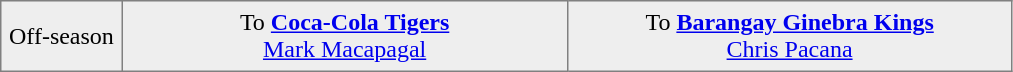<table cellpadding="5" border="1" style="border-collapse:collapse; text-align: center" bgcolor="eeeeee" ; |->
<tr>
<td style="width:12%">Off-season</td>
<td valign="top" style="width:44%">To <strong><a href='#'>Coca-Cola Tigers</a></strong><br><a href='#'>Mark Macapagal</a></td>
<td valign="top" style="width:44%">To <strong><a href='#'>Barangay Ginebra Kings</a></strong><br><a href='#'>Chris Pacana</a></td>
</tr>
</table>
